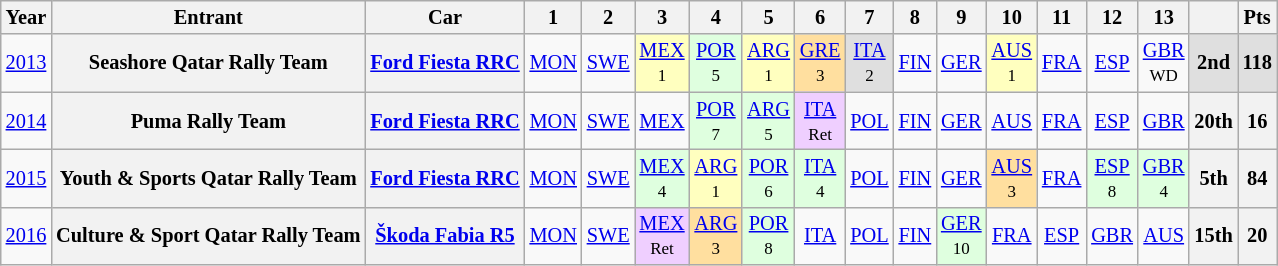<table class="wikitable" style="text-align:center; font-size:85%">
<tr>
<th>Year</th>
<th>Entrant</th>
<th>Car</th>
<th>1</th>
<th>2</th>
<th>3</th>
<th>4</th>
<th>5</th>
<th>6</th>
<th>7</th>
<th>8</th>
<th>9</th>
<th>10</th>
<th>11</th>
<th>12</th>
<th>13</th>
<th></th>
<th>Pts</th>
</tr>
<tr>
<td><a href='#'>2013</a></td>
<th nowrap>Seashore Qatar Rally Team</th>
<th nowrap><a href='#'>Ford Fiesta RRC</a></th>
<td><a href='#'>MON</a></td>
<td><a href='#'>SWE</a></td>
<td style="background:#FFFFBF;"><a href='#'>MEX</a><br><small>1</small></td>
<td style="background:#DFFFDF;"><a href='#'>POR</a><br><small>5</small></td>
<td style="background:#FFFFBF;"><a href='#'>ARG</a><br><small>1</small></td>
<td style="background:#FFDF9F;"><a href='#'>GRE</a><br><small>3</small></td>
<td style="background:#DFDFDF;"><a href='#'>ITA</a><br><small>2</small></td>
<td><a href='#'>FIN</a></td>
<td><a href='#'>GER</a></td>
<td style="background:#FFFFBF;"><a href='#'>AUS</a><br><small>1</small></td>
<td><a href='#'>FRA</a></td>
<td><a href='#'>ESP</a></td>
<td><a href='#'>GBR</a><br><small>WD</small></td>
<td style="background:#DFDFDF;"><strong>2nd</strong></td>
<td style="background:#DFDFDF;"><strong>118</strong></td>
</tr>
<tr>
<td><a href='#'>2014</a></td>
<th nowrap>Puma Rally Team</th>
<th nowrap><a href='#'>Ford Fiesta RRC</a></th>
<td><a href='#'>MON</a></td>
<td><a href='#'>SWE</a></td>
<td><a href='#'>MEX</a></td>
<td style="background:#DFFFDF;"><a href='#'>POR</a><br><small>7</small></td>
<td style="background:#DFFFDF;"><a href='#'>ARG</a><br><small>5</small></td>
<td style="background:#EFCFFF;"><a href='#'>ITA</a><br><small>Ret</small></td>
<td><a href='#'>POL</a></td>
<td><a href='#'>FIN</a></td>
<td><a href='#'>GER</a></td>
<td><a href='#'>AUS</a></td>
<td><a href='#'>FRA</a></td>
<td><a href='#'>ESP</a></td>
<td><a href='#'>GBR</a></td>
<th>20th</th>
<th>16</th>
</tr>
<tr>
<td><a href='#'>2015</a></td>
<th nowrap>Youth & Sports Qatar Rally Team</th>
<th nowrap><a href='#'>Ford Fiesta RRC</a></th>
<td><a href='#'>MON</a></td>
<td><a href='#'>SWE</a></td>
<td style="background:#DFFFDF;"><a href='#'>MEX</a><br><small>4</small></td>
<td style="background:#FFFFBF;"><a href='#'>ARG</a><br><small>1</small></td>
<td style="background:#DFFFDF;"><a href='#'>POR</a><br><small>6</small></td>
<td style="background:#DFFFDF;"><a href='#'>ITA</a><br><small>4</small></td>
<td><a href='#'>POL</a></td>
<td><a href='#'>FIN</a></td>
<td><a href='#'>GER</a></td>
<td style="background:#FFDF9F;"><a href='#'>AUS</a><br><small>3</small></td>
<td><a href='#'>FRA</a></td>
<td style="background:#DFFFDF;"><a href='#'>ESP</a><br><small>8</small></td>
<td style="background:#DFFFDF;"><a href='#'>GBR</a><br><small>4</small></td>
<th>5th</th>
<th>84</th>
</tr>
<tr>
<td><a href='#'>2016</a></td>
<th nowrap>Culture & Sport Qatar Rally Team</th>
<th nowrap><a href='#'>Škoda Fabia R5</a></th>
<td><a href='#'>MON</a></td>
<td><a href='#'>SWE</a></td>
<td style="background:#EFCFFF;"><a href='#'>MEX</a><br><small>Ret</small></td>
<td style="background:#FFDF9F;"><a href='#'>ARG</a><br><small>3</small></td>
<td style="background:#DFFFDF;"><a href='#'>POR</a><br><small>8</small></td>
<td><a href='#'>ITA</a></td>
<td><a href='#'>POL</a></td>
<td><a href='#'>FIN</a></td>
<td style="background:#DFFFDF;"><a href='#'>GER</a><br><small>10</small></td>
<td><a href='#'>FRA</a></td>
<td><a href='#'>ESP</a></td>
<td><a href='#'>GBR</a></td>
<td><a href='#'>AUS</a></td>
<th>15th</th>
<th>20</th>
</tr>
</table>
